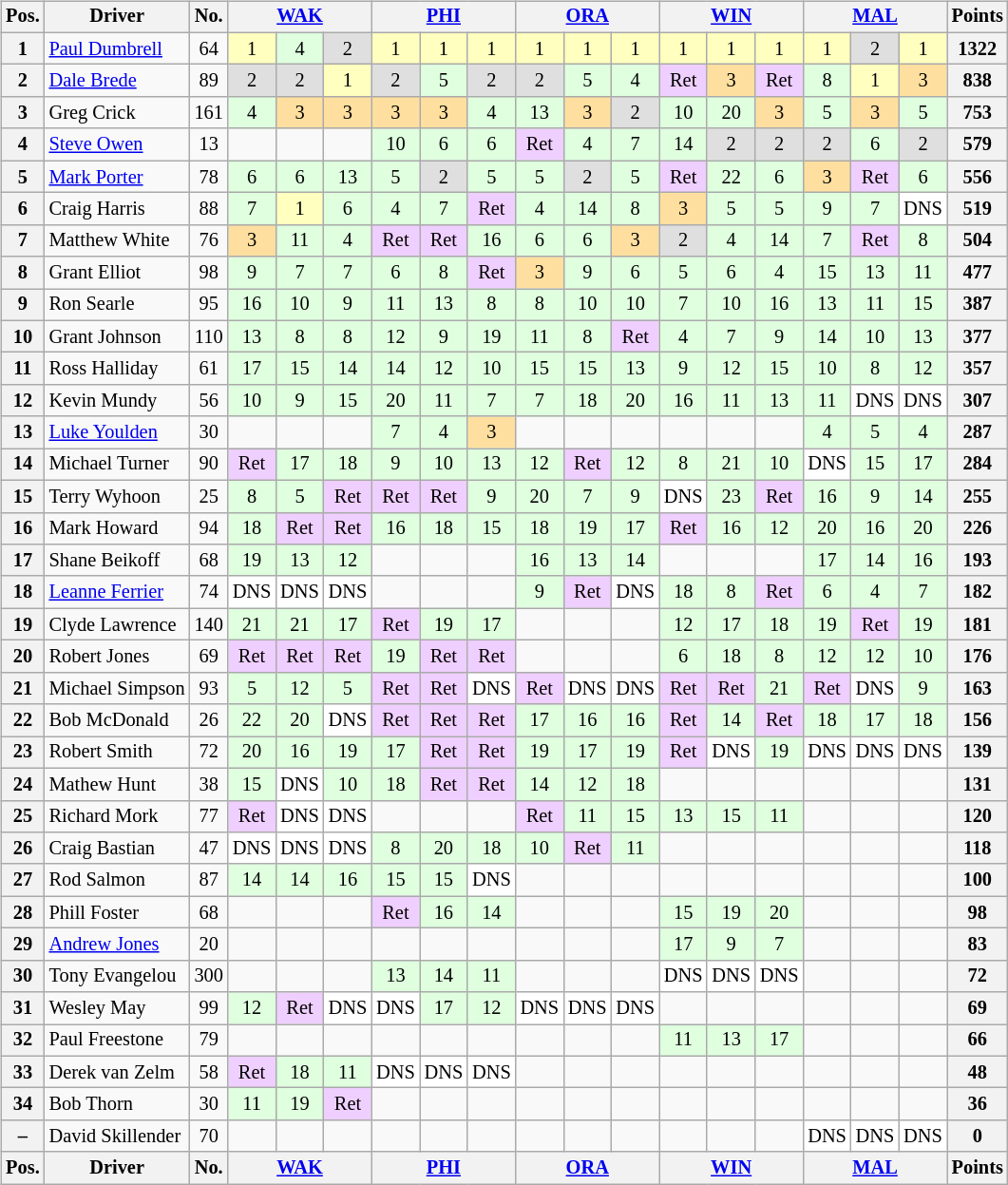<table>
<tr>
<td><br><table class="wikitable" style="font-size: 85%">
<tr>
<th>Pos.</th>
<th>Driver</th>
<th>No.</th>
<th width="63px" colspan="3"><a href='#'>WAK</a><br></th>
<th width="63px" colspan="3"><a href='#'>PHI</a><br></th>
<th width="63px" colspan="3"><a href='#'>ORA</a><br></th>
<th width="63px" colspan="3"><a href='#'>WIN</a><br></th>
<th width="63px" colspan="3"><a href='#'>MAL</a><br></th>
<th>Points</th>
</tr>
<tr>
<th>1</th>
<td> <a href='#'>Paul Dumbrell</a></td>
<td align="center">64</td>
<td style="background:#ffffbf;" align="center">1</td>
<td style="background:#dfffdf;" align="center">4</td>
<td style="background:#dfdfdf;" align="center">2</td>
<td style="background:#ffffbf;" align="center">1</td>
<td style="background:#ffffbf;" align="center">1</td>
<td style="background:#ffffbf;" align="center">1</td>
<td style="background:#ffffbf;" align="center">1</td>
<td style="background:#ffffbf;" align="center">1</td>
<td style="background:#ffffbf;" align="center">1</td>
<td style="background:#ffffbf;" align="center">1</td>
<td style="background:#ffffbf;" align="center">1</td>
<td style="background:#ffffbf;" align="center">1</td>
<td style="background:#ffffbf;" align="center">1</td>
<td style="background:#dfdfdf;" align="center">2</td>
<td style="background:#ffffbf;" align="center">1</td>
<th>1322</th>
</tr>
<tr>
<th>2</th>
<td> <a href='#'>Dale Brede</a></td>
<td align="center">89</td>
<td style="background:#dfdfdf;" align="center">2</td>
<td style="background:#dfdfdf;" align="center">2</td>
<td style="background:#ffffbf;" align="center">1</td>
<td style="background:#dfdfdf;" align="center">2</td>
<td style="background:#dfffdf;" align="center">5</td>
<td style="background:#dfdfdf;" align="center">2</td>
<td style="background:#dfdfdf;" align="center">2</td>
<td style="background:#dfffdf;" align="center">5</td>
<td style="background:#dfffdf;" align="center">4</td>
<td style="background:#efcfff;" align="center">Ret</td>
<td style="background:#ffdf9f;" align="center">3</td>
<td style="background:#efcfff;" align="center">Ret</td>
<td style="background:#dfffdf;" align="center">8</td>
<td style="background:#ffffbf;" align="center">1</td>
<td style="background:#ffdf9f;" align="center">3</td>
<th>838</th>
</tr>
<tr>
<th>3</th>
<td> Greg Crick</td>
<td align="center">161</td>
<td style="background:#dfffdf;" align="center">4</td>
<td style="background:#ffdf9f;" align="center">3</td>
<td style="background:#ffdf9f;" align="center">3</td>
<td style="background:#ffdf9f;" align="center">3</td>
<td style="background:#ffdf9f;" align="center">3</td>
<td style="background:#dfffdf;" align="center">4</td>
<td style="background:#dfffdf;" align="center">13</td>
<td style="background:#ffdf9f;" align="center">3</td>
<td style="background:#dfdfdf;" align="center">2</td>
<td style="background:#dfffdf;" align="center">10</td>
<td style="background:#dfffdf;" align="center">20</td>
<td style="background:#ffdf9f;" align="center">3</td>
<td style="background:#dfffdf;" align="center">5</td>
<td style="background:#ffdf9f;" align="center">3</td>
<td style="background:#dfffdf;" align="center">5</td>
<th>753</th>
</tr>
<tr>
<th>4</th>
<td> <a href='#'>Steve Owen</a></td>
<td align="center">13</td>
<td></td>
<td></td>
<td></td>
<td style="background:#dfffdf;" align="center">10</td>
<td style="background:#dfffdf;" align="center">6</td>
<td style="background:#dfffdf;" align="center">6</td>
<td style="background:#efcfff;" align="center">Ret</td>
<td style="background:#dfffdf;" align="center">4</td>
<td style="background:#dfffdf;" align="center">7</td>
<td style="background:#dfffdf;" align="center">14</td>
<td style="background:#dfdfdf;" align="center">2</td>
<td style="background:#dfdfdf;" align="center">2</td>
<td style="background:#dfdfdf;" align="center">2</td>
<td style="background:#dfffdf;" align="center">6</td>
<td style="background:#dfdfdf;" align="center">2</td>
<th>579</th>
</tr>
<tr>
<th>5</th>
<td> <a href='#'>Mark Porter</a></td>
<td align="center">78</td>
<td style="background:#dfffdf;" align="center">6</td>
<td style="background:#dfffdf;" align="center">6</td>
<td style="background:#dfffdf;" align="center">13</td>
<td style="background:#dfffdf;" align="center">5</td>
<td style="background:#dfdfdf;" align="center">2</td>
<td style="background:#dfffdf;" align="center">5</td>
<td style="background:#dfffdf;" align="center">5</td>
<td style="background:#dfdfdf;" align="center">2</td>
<td style="background:#dfffdf;" align="center">5</td>
<td style="background:#efcfff;" align="center">Ret</td>
<td style="background:#dfffdf;" align="center">22</td>
<td style="background:#dfffdf;" align="center">6</td>
<td style="background:#ffdf9f;" align="center">3</td>
<td style="background:#efcfff;" align="center">Ret</td>
<td style="background:#dfffdf;" align="center">6</td>
<th>556</th>
</tr>
<tr>
<th>6</th>
<td> Craig Harris</td>
<td align="center">88</td>
<td style="background:#dfffdf;" align="center">7</td>
<td style="background:#ffffbf;" align="center">1</td>
<td style="background:#dfffdf;" align="center">6</td>
<td style="background:#dfffdf;" align="center">4</td>
<td style="background:#dfffdf;" align="center">7</td>
<td style="background:#efcfff;" align="center">Ret</td>
<td style="background:#dfffdf;" align="center">4</td>
<td style="background:#dfffdf;" align="center">14</td>
<td style="background:#dfffdf;" align="center">8</td>
<td style="background:#ffdf9f;" align="center">3</td>
<td style="background:#dfffdf;" align="center">5</td>
<td style="background:#dfffdf;" align="center">5</td>
<td style="background:#dfffdf;" align="center">9</td>
<td style="background:#dfffdf;" align="center">7</td>
<td style="background:#ffffff;" align="center">DNS</td>
<th>519</th>
</tr>
<tr>
<th>7</th>
<td> Matthew White</td>
<td align="center">76</td>
<td style="background:#ffdf9f;" align="center">3</td>
<td style="background:#dfffdf;" align="center">11</td>
<td style="background:#dfffdf;" align="center">4</td>
<td style="background:#efcfff;" align="center">Ret</td>
<td style="background:#efcfff;" align="center">Ret</td>
<td style="background:#dfffdf;" align="center">16</td>
<td style="background:#dfffdf;" align="center">6</td>
<td style="background:#dfffdf;" align="center">6</td>
<td style="background:#ffdf9f;" align="center">3</td>
<td style="background:#dfdfdf;" align="center">2</td>
<td style="background:#dfffdf;" align="center">4</td>
<td style="background:#dfffdf;" align="center">14</td>
<td style="background:#dfffdf;" align="center">7</td>
<td style="background:#efcfff;" align="center">Ret</td>
<td style="background:#dfffdf;" align="center">8</td>
<th>504</th>
</tr>
<tr>
<th>8</th>
<td> Grant Elliot</td>
<td align="center">98</td>
<td style="background:#dfffdf;" align="center">9</td>
<td style="background:#dfffdf;" align="center">7</td>
<td style="background:#dfffdf;" align="center">7</td>
<td style="background:#dfffdf;" align="center">6</td>
<td style="background:#dfffdf;" align="center">8</td>
<td style="background:#efcfff;" align="center">Ret</td>
<td style="background:#ffdf9f;" align="center">3</td>
<td style="background:#dfffdf;" align="center">9</td>
<td style="background:#dfffdf;" align="center">6</td>
<td style="background:#dfffdf;" align="center">5</td>
<td style="background:#dfffdf;" align="center">6</td>
<td style="background:#dfffdf;" align="center">4</td>
<td style="background:#dfffdf;" align="center">15</td>
<td style="background:#dfffdf;" align="center">13</td>
<td style="background:#dfffdf;" align="center">11</td>
<th>477</th>
</tr>
<tr>
<th>9</th>
<td> Ron Searle</td>
<td align="center">95</td>
<td style="background:#dfffdf;" align="center">16</td>
<td style="background:#dfffdf;" align="center">10</td>
<td style="background:#dfffdf;" align="center">9</td>
<td style="background:#dfffdf;" align="center">11</td>
<td style="background:#dfffdf;" align="center">13</td>
<td style="background:#dfffdf;" align="center">8</td>
<td style="background:#dfffdf;" align="center">8</td>
<td style="background:#dfffdf;" align="center">10</td>
<td style="background:#dfffdf;" align="center">10</td>
<td style="background:#dfffdf;" align="center">7</td>
<td style="background:#dfffdf;" align="center">10</td>
<td style="background:#dfffdf;" align="center">16</td>
<td style="background:#dfffdf;" align="center">13</td>
<td style="background:#dfffdf;" align="center">11</td>
<td style="background:#dfffdf;" align="center">15</td>
<th>387</th>
</tr>
<tr>
<th>10</th>
<td> Grant Johnson</td>
<td align="center">110</td>
<td style="background:#dfffdf;" align="center">13</td>
<td style="background:#dfffdf;" align="center">8</td>
<td style="background:#dfffdf;" align="center">8</td>
<td style="background:#dfffdf;" align="center">12</td>
<td style="background:#dfffdf;" align="center">9</td>
<td style="background:#dfffdf;" align="center">19</td>
<td style="background:#dfffdf;" align="center">11</td>
<td style="background:#dfffdf;" align="center">8</td>
<td style="background:#efcfff;" align="center">Ret</td>
<td style="background:#dfffdf;" align="center">4</td>
<td style="background:#dfffdf;" align="center">7</td>
<td style="background:#dfffdf;" align="center">9</td>
<td style="background:#dfffdf;" align="center">14</td>
<td style="background:#dfffdf;" align="center">10</td>
<td style="background:#dfffdf;" align="center">13</td>
<th>377</th>
</tr>
<tr>
<th>11</th>
<td> Ross Halliday</td>
<td align="center">61</td>
<td style="background:#dfffdf;" align="center">17</td>
<td style="background:#dfffdf;" align="center">15</td>
<td style="background:#dfffdf;" align="center">14</td>
<td style="background:#dfffdf;" align="center">14</td>
<td style="background:#dfffdf;" align="center">12</td>
<td style="background:#dfffdf;" align="center">10</td>
<td style="background:#dfffdf;" align="center">15</td>
<td style="background:#dfffdf;" align="center">15</td>
<td style="background:#dfffdf;" align="center">13</td>
<td style="background:#dfffdf;" align="center">9</td>
<td style="background:#dfffdf;" align="center">12</td>
<td style="background:#dfffdf;" align="center">15</td>
<td style="background:#dfffdf;" align="center">10</td>
<td style="background:#dfffdf;" align="center">8</td>
<td style="background:#dfffdf;" align="center">12</td>
<th>357</th>
</tr>
<tr>
<th>12</th>
<td> Kevin Mundy</td>
<td align="center">56</td>
<td style="background:#dfffdf;" align="center">10</td>
<td style="background:#dfffdf;" align="center">9</td>
<td style="background:#dfffdf;" align="center">15</td>
<td style="background:#dfffdf;" align="center">20</td>
<td style="background:#dfffdf;" align="center">11</td>
<td style="background:#dfffdf;" align="center">7</td>
<td style="background:#dfffdf;" align="center">7</td>
<td style="background:#dfffdf;" align="center">18</td>
<td style="background:#dfffdf;" align="center">20</td>
<td style="background:#dfffdf;" align="center">16</td>
<td style="background:#dfffdf;" align="center">11</td>
<td style="background:#dfffdf;" align="center">13</td>
<td style="background:#dfffdf;" align="center">11</td>
<td style="background:#ffffff;" align="center">DNS</td>
<td style="background:#ffffff;" align="center">DNS</td>
<th>307</th>
</tr>
<tr>
<th>13</th>
<td> <a href='#'>Luke Youlden</a></td>
<td align="center">30</td>
<td></td>
<td></td>
<td></td>
<td style="background:#dfffdf;" align="center">7</td>
<td style="background:#dfffdf;" align="center">4</td>
<td style="background:#ffdf9f;" align="center">3</td>
<td></td>
<td></td>
<td></td>
<td></td>
<td></td>
<td></td>
<td style="background:#dfffdf;" align="center">4</td>
<td style="background:#dfffdf;" align="center">5</td>
<td style="background:#dfffdf;" align="center">4</td>
<th>287</th>
</tr>
<tr>
<th>14</th>
<td> Michael Turner</td>
<td align="center">90</td>
<td style="background:#efcfff;" align="center">Ret</td>
<td style="background:#dfffdf;" align="center">17</td>
<td style="background:#dfffdf;" align="center">18</td>
<td style="background:#dfffdf;" align="center">9</td>
<td style="background:#dfffdf;" align="center">10</td>
<td style="background:#dfffdf;" align="center">13</td>
<td style="background:#dfffdf;" align="center">12</td>
<td style="background:#efcfff;" align="center">Ret</td>
<td style="background:#dfffdf;" align="center">12</td>
<td style="background:#dfffdf;" align="center">8</td>
<td style="background:#dfffdf;" align="center">21</td>
<td style="background:#dfffdf;" align="center">10</td>
<td style="background:#ffffff;" align="center">DNS</td>
<td style="background:#dfffdf;" align="center">15</td>
<td style="background:#dfffdf;" align="center">17</td>
<th>284</th>
</tr>
<tr>
<th>15</th>
<td> Terry Wyhoon</td>
<td align="center">25</td>
<td style="background:#dfffdf;" align="center">8</td>
<td style="background:#dfffdf;" align="center">5</td>
<td style="background:#efcfff;" align="center">Ret</td>
<td style="background:#efcfff;" align="center">Ret</td>
<td style="background:#efcfff;" align="center">Ret</td>
<td style="background:#dfffdf;" align="center">9</td>
<td style="background:#dfffdf;" align="center">20</td>
<td style="background:#dfffdf;" align="center">7</td>
<td style="background:#dfffdf;" align="center">9</td>
<td style="background:#ffffff;" align="center">DNS</td>
<td style="background:#dfffdf;" align="center">23</td>
<td style="background:#efcfff;" align="center">Ret</td>
<td style="background:#dfffdf;" align="center">16</td>
<td style="background:#dfffdf;" align="center">9</td>
<td style="background:#dfffdf;" align="center">14</td>
<th>255</th>
</tr>
<tr>
<th>16</th>
<td> Mark Howard</td>
<td align="center">94</td>
<td style="background:#dfffdf;" align="center">18</td>
<td style="background:#efcfff;" align="center">Ret</td>
<td style="background:#efcfff;" align="center">Ret</td>
<td style="background:#dfffdf;" align="center">16</td>
<td style="background:#dfffdf;" align="center">18</td>
<td style="background:#dfffdf;" align="center">15</td>
<td style="background:#dfffdf;" align="center">18</td>
<td style="background:#dfffdf;" align="center">19</td>
<td style="background:#dfffdf;" align="center">17</td>
<td style="background:#efcfff;" align="center">Ret</td>
<td style="background:#dfffdf;" align="center">16</td>
<td style="background:#dfffdf;" align="center">12</td>
<td style="background:#dfffdf;" align="center">20</td>
<td style="background:#dfffdf;" align="center">16</td>
<td style="background:#dfffdf;" align="center">20</td>
<th>226</th>
</tr>
<tr>
<th>17</th>
<td> Shane Beikoff</td>
<td align="center">68</td>
<td style="background:#dfffdf;" align="center">19</td>
<td style="background:#dfffdf;" align="center">13</td>
<td style="background:#dfffdf;" align="center">12</td>
<td></td>
<td></td>
<td></td>
<td style="background:#dfffdf;" align="center">16</td>
<td style="background:#dfffdf;" align="center">13</td>
<td style="background:#dfffdf;" align="center">14</td>
<td></td>
<td></td>
<td></td>
<td style="background:#dfffdf;" align="center">17</td>
<td style="background:#dfffdf;" align="center">14</td>
<td style="background:#dfffdf;" align="center">16</td>
<th>193</th>
</tr>
<tr>
<th>18</th>
<td> <a href='#'>Leanne Ferrier</a></td>
<td align="center">74</td>
<td style="background:#ffffff;" align="center">DNS</td>
<td style="background:#ffffff;" align="center">DNS</td>
<td style="background:#ffffff;" align="center">DNS</td>
<td></td>
<td></td>
<td></td>
<td style="background:#dfffdf;" align="center">9</td>
<td style="background:#efcfff;" align="center">Ret</td>
<td style="background:#ffffff;" align="center">DNS</td>
<td style="background:#dfffdf;" align="center">18</td>
<td style="background:#dfffdf;" align="center">8</td>
<td style="background:#efcfff;" align="center">Ret</td>
<td style="background:#dfffdf;" align="center">6</td>
<td style="background:#dfffdf;" align="center">4</td>
<td style="background:#dfffdf;" align="center">7</td>
<th>182</th>
</tr>
<tr>
<th>19</th>
<td> Clyde Lawrence</td>
<td align="center">140</td>
<td style="background:#dfffdf;" align="center">21</td>
<td style="background:#dfffdf;" align="center">21</td>
<td style="background:#dfffdf;" align="center">17</td>
<td style="background:#efcfff;" align="center">Ret</td>
<td style="background:#dfffdf;" align="center">19</td>
<td style="background:#dfffdf;" align="center">17</td>
<td></td>
<td></td>
<td></td>
<td style="background:#dfffdf;" align="center">12</td>
<td style="background:#dfffdf;" align="center">17</td>
<td style="background:#dfffdf;" align="center">18</td>
<td style="background:#dfffdf;" align="center">19</td>
<td style="background:#efcfff;" align="center">Ret</td>
<td style="background:#dfffdf;" align="center">19</td>
<th>181</th>
</tr>
<tr>
<th>20</th>
<td> Robert Jones</td>
<td align="center">69</td>
<td style="background:#efcfff;" align="center">Ret</td>
<td style="background:#efcfff;" align="center">Ret</td>
<td style="background:#efcfff;" align="center">Ret</td>
<td style="background:#dfffdf;" align="center">19</td>
<td style="background:#efcfff;" align="center">Ret</td>
<td style="background:#efcfff;" align="center">Ret</td>
<td></td>
<td></td>
<td></td>
<td style="background:#dfffdf;" align="center">6</td>
<td style="background:#dfffdf;" align="center">18</td>
<td style="background:#dfffdf;" align="center">8</td>
<td style="background:#dfffdf;" align="center">12</td>
<td style="background:#dfffdf;" align="center">12</td>
<td style="background:#dfffdf;" align="center">10</td>
<th>176</th>
</tr>
<tr>
<th>21</th>
<td> Michael Simpson</td>
<td align="center">93</td>
<td style="background:#dfffdf;" align="center">5</td>
<td style="background:#dfffdf;" align="center">12</td>
<td style="background:#dfffdf;" align="center">5</td>
<td style="background:#efcfff;" align="center">Ret</td>
<td style="background:#efcfff;" align="center">Ret</td>
<td style="background:#ffffff;" align="center">DNS</td>
<td style="background:#efcfff;" align="center">Ret</td>
<td style="background:#ffffff;" align="center">DNS</td>
<td style="background:#ffffff;" align="center">DNS</td>
<td style="background:#efcfff;" align="center">Ret</td>
<td style="background:#efcfff;" align="center">Ret</td>
<td style="background:#dfffdf;" align="center">21</td>
<td style="background:#efcfff;" align="center">Ret</td>
<td style="background:#ffffff;" align="center">DNS</td>
<td style="background:#dfffdf;" align="center">9</td>
<th>163</th>
</tr>
<tr>
<th>22</th>
<td> Bob McDonald</td>
<td align="center">26</td>
<td style="background:#dfffdf;" align="center">22</td>
<td style="background:#dfffdf;" align="center">20</td>
<td style="background:#ffffff;" align="center">DNS</td>
<td style="background:#efcfff;" align="center">Ret</td>
<td style="background:#efcfff;" align="center">Ret</td>
<td style="background:#efcfff;" align="center">Ret</td>
<td style="background:#dfffdf;" align="center">17</td>
<td style="background:#dfffdf;" align="center">16</td>
<td style="background:#dfffdf;" align="center">16</td>
<td style="background:#efcfff;" align="center">Ret</td>
<td style="background:#dfffdf;" align="center">14</td>
<td style="background:#efcfff;" align="center">Ret</td>
<td style="background:#dfffdf;" align="center">18</td>
<td style="background:#dfffdf;" align="center">17</td>
<td style="background:#dfffdf;" align="center">18</td>
<th>156</th>
</tr>
<tr>
<th>23</th>
<td> Robert Smith</td>
<td align="center">72</td>
<td style="background:#dfffdf;" align="center">20</td>
<td style="background:#dfffdf;" align="center">16</td>
<td style="background:#dfffdf;" align="center">19</td>
<td style="background:#dfffdf;" align="center">17</td>
<td style="background:#efcfff;" align="center">Ret</td>
<td style="background:#efcfff;" align="center">Ret</td>
<td style="background:#dfffdf;" align="center">19</td>
<td style="background:#dfffdf;" align="center">17</td>
<td style="background:#dfffdf;" align="center">19</td>
<td style="background:#efcfff;" align="center">Ret</td>
<td style="background:#ffffff;" align="center">DNS</td>
<td style="background:#dfffdf;" align="center">19</td>
<td style="background:#ffffff;" align="center">DNS</td>
<td style="background:#ffffff;" align="center">DNS</td>
<td style="background:#ffffff;" align="center">DNS</td>
<th>139</th>
</tr>
<tr>
<th>24</th>
<td> Mathew Hunt</td>
<td align="center">38</td>
<td style="background:#dfffdf;" align="center">15</td>
<td style="background:#ffffff;" align="center">DNS</td>
<td style="background:#dfffdf;" align="center">10</td>
<td style="background:#dfffdf;" align="center">18</td>
<td style="background:#efcfff;" align="center">Ret</td>
<td style="background:#efcfff;" align="center">Ret</td>
<td style="background:#dfffdf;" align="center">14</td>
<td style="background:#dfffdf;" align="center">12</td>
<td style="background:#dfffdf;" align="center">18</td>
<td></td>
<td></td>
<td></td>
<td></td>
<td></td>
<td></td>
<th>131</th>
</tr>
<tr>
<th>25</th>
<td> Richard Mork</td>
<td align="center">77</td>
<td style="background:#efcfff;" align="center">Ret</td>
<td style="background:#ffffff;" align="center">DNS</td>
<td style="background:#ffffff;" align="center">DNS</td>
<td></td>
<td></td>
<td></td>
<td style="background:#efcfff;" align="center">Ret</td>
<td style="background:#dfffdf;" align="center">11</td>
<td style="background:#dfffdf;" align="center">15</td>
<td style="background:#dfffdf;" align="center">13</td>
<td style="background:#dfffdf;" align="center">15</td>
<td style="background:#dfffdf;" align="center">11</td>
<td></td>
<td></td>
<td></td>
<th>120</th>
</tr>
<tr>
<th>26</th>
<td> Craig Bastian</td>
<td align="center">47</td>
<td style="background:#ffffff;" align="center">DNS</td>
<td style="background:#ffffff;" align="center">DNS</td>
<td style="background:#ffffff;" align="center">DNS</td>
<td style="background:#dfffdf;" align="center">8</td>
<td style="background:#dfffdf;" align="center">20</td>
<td style="background:#dfffdf;" align="center">18</td>
<td style="background:#dfffdf;" align="center">10</td>
<td style="background:#efcfff;" align="center">Ret</td>
<td style="background:#dfffdf;" align="center">11</td>
<td></td>
<td></td>
<td></td>
<td></td>
<td></td>
<td></td>
<th>118</th>
</tr>
<tr>
<th>27</th>
<td> Rod Salmon</td>
<td align="center">87</td>
<td style="background:#dfffdf;" align="center">14</td>
<td style="background:#dfffdf;" align="center">14</td>
<td style="background:#dfffdf;" align="center">16</td>
<td style="background:#dfffdf;" align="center">15</td>
<td style="background:#dfffdf;" align="center">15</td>
<td style="background:#ffffff;" align="center">DNS</td>
<td></td>
<td></td>
<td></td>
<td></td>
<td></td>
<td></td>
<td></td>
<td></td>
<td></td>
<th>100</th>
</tr>
<tr>
<th>28</th>
<td> Phill Foster</td>
<td align="center">68</td>
<td></td>
<td></td>
<td></td>
<td style="background:#efcfff;" align="center">Ret</td>
<td style="background:#dfffdf;" align="center">16</td>
<td style="background:#dfffdf;" align="center">14</td>
<td></td>
<td></td>
<td></td>
<td style="background:#dfffdf;" align="center">15</td>
<td style="background:#dfffdf;" align="center">19</td>
<td style="background:#dfffdf;" align="center">20</td>
<td></td>
<td></td>
<td></td>
<th>98</th>
</tr>
<tr>
<th>29</th>
<td> <a href='#'>Andrew Jones</a></td>
<td align="center">20</td>
<td></td>
<td></td>
<td></td>
<td></td>
<td></td>
<td></td>
<td></td>
<td></td>
<td></td>
<td style="background:#dfffdf;" align="center">17</td>
<td style="background:#dfffdf;" align="center">9</td>
<td style="background:#dfffdf;" align="center">7</td>
<td></td>
<td></td>
<td></td>
<th>83</th>
</tr>
<tr>
<th>30</th>
<td> Tony Evangelou</td>
<td align="center">300</td>
<td></td>
<td></td>
<td></td>
<td style="background:#dfffdf;" align="center">13</td>
<td style="background:#dfffdf;" align="center">14</td>
<td style="background:#dfffdf;" align="center">11</td>
<td></td>
<td></td>
<td></td>
<td style="background:#ffffff;" align="center">DNS</td>
<td style="background:#ffffff;" align="center">DNS</td>
<td style="background:#ffffff;" align="center">DNS</td>
<td></td>
<td></td>
<td></td>
<th>72</th>
</tr>
<tr>
<th>31</th>
<td> Wesley May</td>
<td align="center">99</td>
<td style="background:#dfffdf;" align="center">12</td>
<td style="background:#efcfff;" align="center">Ret</td>
<td style="background:#ffffff;" align="center">DNS</td>
<td style="background:#ffffff;" align="center">DNS</td>
<td style="background:#dfffdf;" align="center">17</td>
<td style="background:#dfffdf;" align="center">12</td>
<td style="background:#ffffff;" align="center">DNS</td>
<td style="background:#ffffff;" align="center">DNS</td>
<td style="background:#ffffff;" align="center">DNS</td>
<td></td>
<td></td>
<td></td>
<td></td>
<td></td>
<td></td>
<th>69</th>
</tr>
<tr>
<th>32</th>
<td> Paul Freestone</td>
<td align="center">79</td>
<td></td>
<td></td>
<td></td>
<td></td>
<td></td>
<td></td>
<td></td>
<td></td>
<td></td>
<td style="background:#dfffdf;" align="center">11</td>
<td style="background:#dfffdf;" align="center">13</td>
<td style="background:#dfffdf;" align="center">17</td>
<td></td>
<td></td>
<td></td>
<th>66</th>
</tr>
<tr>
<th>33</th>
<td> Derek van Zelm</td>
<td align="center">58</td>
<td style="background:#efcfff;" align="center">Ret</td>
<td style="background:#dfffdf;" align="center">18</td>
<td style="background:#dfffdf;" align="center">11</td>
<td style="background:#ffffff;" align="center">DNS</td>
<td style="background:#ffffff;" align="center">DNS</td>
<td style="background:#ffffff;" align="center">DNS</td>
<td></td>
<td></td>
<td></td>
<td></td>
<td></td>
<td></td>
<td></td>
<td></td>
<td></td>
<th>48</th>
</tr>
<tr>
<th>34</th>
<td> Bob Thorn</td>
<td align="center">30</td>
<td style="background:#dfffdf;" align="center">11</td>
<td style="background:#dfffdf;" align="center">19</td>
<td style="background:#efcfff;" align="center">Ret</td>
<td></td>
<td></td>
<td></td>
<td></td>
<td></td>
<td></td>
<td></td>
<td></td>
<td></td>
<td></td>
<td></td>
<td></td>
<th>36</th>
</tr>
<tr>
<th>–</th>
<td> David Skillender</td>
<td align="center">70</td>
<td></td>
<td></td>
<td></td>
<td></td>
<td></td>
<td></td>
<td></td>
<td></td>
<td></td>
<td></td>
<td></td>
<td></td>
<td style="background:#ffffff;" align="center">DNS</td>
<td style="background:#ffffff;" align="center">DNS</td>
<td style="background:#ffffff;" align="center">DNS</td>
<th>0</th>
</tr>
<tr>
<th>Pos.</th>
<th>Driver</th>
<th>No.</th>
<th width="63px" colspan="3"><a href='#'>WAK</a><br></th>
<th width="63px" colspan="3"><a href='#'>PHI</a><br></th>
<th width="63px" colspan="3"><a href='#'>ORA</a><br></th>
<th width="63px" colspan="3"><a href='#'>WIN</a><br></th>
<th width="63px" colspan="3"><a href='#'>MAL</a><br></th>
<th>Points</th>
</tr>
</table>
</td>
<td valign="top"><br></td>
</tr>
</table>
